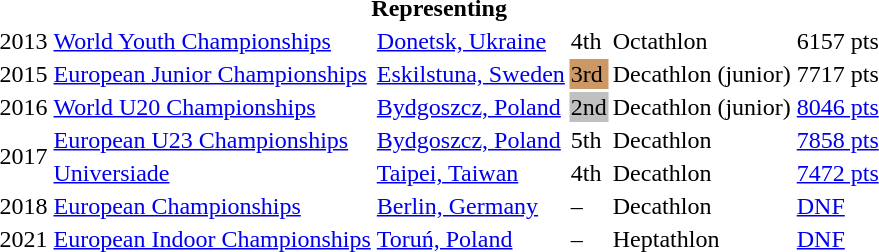<table>
<tr>
<th colspan="6">Representing </th>
</tr>
<tr>
<td>2013</td>
<td><a href='#'>World Youth Championships</a></td>
<td><a href='#'>Donetsk, Ukraine</a></td>
<td>4th</td>
<td>Octathlon</td>
<td>6157 pts</td>
</tr>
<tr>
<td>2015</td>
<td><a href='#'>European Junior Championships</a></td>
<td><a href='#'>Eskilstuna, Sweden</a></td>
<td bgcolor=cc9966>3rd</td>
<td>Decathlon (junior)</td>
<td>7717 pts</td>
</tr>
<tr>
<td>2016</td>
<td><a href='#'>World U20 Championships</a></td>
<td><a href='#'>Bydgoszcz, Poland</a></td>
<td bgcolor=silver>2nd</td>
<td>Decathlon (junior)</td>
<td><a href='#'>8046 pts</a></td>
</tr>
<tr>
<td rowspan=2>2017</td>
<td><a href='#'>European U23 Championships</a></td>
<td><a href='#'>Bydgoszcz, Poland</a></td>
<td>5th</td>
<td>Decathlon</td>
<td><a href='#'>7858 pts</a></td>
</tr>
<tr>
<td><a href='#'>Universiade</a></td>
<td><a href='#'>Taipei, Taiwan</a></td>
<td>4th</td>
<td>Decathlon</td>
<td><a href='#'>7472 pts</a></td>
</tr>
<tr>
<td>2018</td>
<td><a href='#'>European Championships</a></td>
<td><a href='#'>Berlin, Germany</a></td>
<td>–</td>
<td>Decathlon</td>
<td><a href='#'>DNF</a></td>
</tr>
<tr>
<td>2021</td>
<td><a href='#'>European Indoor Championships</a></td>
<td><a href='#'>Toruń, Poland</a></td>
<td>–</td>
<td>Heptathlon</td>
<td><a href='#'>DNF</a></td>
</tr>
</table>
